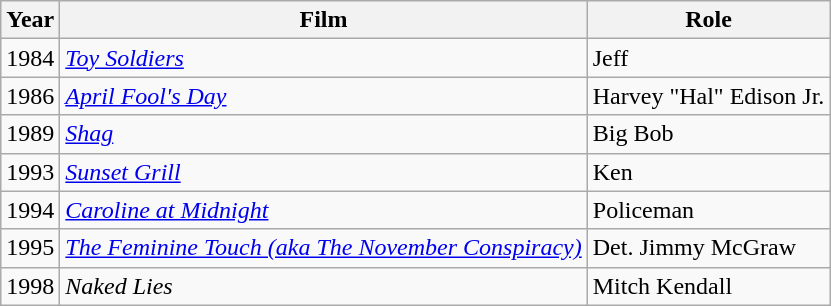<table class="wikitable sortable">
<tr>
<th>Year</th>
<th>Film</th>
<th>Role</th>
</tr>
<tr>
<td>1984</td>
<td><em><a href='#'>Toy Soldiers</a></em></td>
<td>Jeff</td>
</tr>
<tr>
<td>1986</td>
<td><em><a href='#'>April Fool's Day</a></em></td>
<td>Harvey "Hal" Edison Jr.</td>
</tr>
<tr>
<td>1989</td>
<td><em><a href='#'>Shag</a></em></td>
<td>Big Bob</td>
</tr>
<tr>
<td>1993</td>
<td><em><a href='#'>Sunset Grill</a></em></td>
<td>Ken</td>
</tr>
<tr>
<td>1994</td>
<td><em><a href='#'>Caroline at Midnight</a></em></td>
<td>Policeman</td>
</tr>
<tr>
<td>1995</td>
<td><em><a href='#'>The Feminine Touch (aka The November Conspiracy)</a></em></td>
<td>Det. Jimmy McGraw</td>
</tr>
<tr>
<td>1998</td>
<td><em>Naked Lies</em></td>
<td>Mitch Kendall</td>
</tr>
</table>
